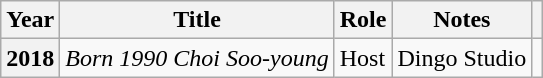<table class="wikitable plainrowheaders">
<tr>
<th scope="col">Year</th>
<th scope="col">Title</th>
<th scope="col">Role</th>
<th scope="col">Notes</th>
<th scope="col" class="unsortable"></th>
</tr>
<tr>
<th scope="row">2018</th>
<td><em>Born 1990 Choi Soo-young</em></td>
<td>Host</td>
<td>Dingo Studio</td>
<td style="text-align:center"></td>
</tr>
</table>
